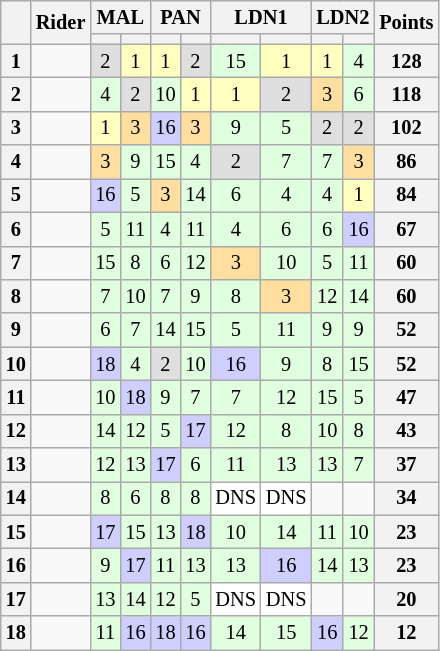<table class="wikitable plainrowheaders" style="font-size:85%; text-align:center">
<tr>
<th rowspan=2 style="vertical-align:middle"></th>
<th rowspan=2 style="vertical-align:middle">Rider</th>
<th colspan=2>MAL<br></th>
<th colspan=2>PAN<br></th>
<th colspan=2>LDN1<br></th>
<th colspan=2>LDN2<br></th>
<th rowspan=2 style="vertical-align:middle">Points</th>
</tr>
<tr>
<th></th>
<th></th>
<th></th>
<th></th>
<th></th>
<th></th>
<th></th>
<th></th>
</tr>
<tr>
<th>1</th>
<td style="text-align:left"> </td>
<td style="background:#DFDFDF;">2</td>
<td style="background:#FFFFBF;">1</td>
<td style="background:#FFFFBF;">1</td>
<td style="background:#DFDFDF;">2</td>
<td style="background:#dfffdf;">15</td>
<td style="background:#FFFFBF;">1</td>
<td style="background:#FFFFBF;">1</td>
<td style="background:#dfffdf;">4</td>
<th>128</th>
</tr>
<tr>
<th>2</th>
<td style="text-align:left"></td>
<td style="background:#dfffdf;">4</td>
<td style="background:#DFDFDF;">2</td>
<td style="background:#dfffdf;">10</td>
<td style="background:#FFFFBF;">1</td>
<td style="background:#FFFFBF;">1</td>
<td style="background:#DFDFDF;">2</td>
<td style="background:#ffdf9f;">3</td>
<td style="background:#dfffdf;">6</td>
<th>118</th>
</tr>
<tr>
<th>3</th>
<td style="text-align:left"></td>
<td style="background:#FFFFBF;">1</td>
<td style="background:#ffdf9f;">3</td>
<td style="background:#cfcfff;">16</td>
<td style="background:#ffdf9f;">3</td>
<td style="background:#dfffdf;">9</td>
<td style="background:#dfffdf;">5</td>
<td style="background:#DFDFDF;">2</td>
<td style="background:#DFDFDF;">2</td>
<th>102</th>
</tr>
<tr>
<th>4</th>
<td style="text-align:left"></td>
<td style="background:#ffdf9f;">3</td>
<td style="background:#dfffdf;">9</td>
<td style="background:#dfffdf;">15</td>
<td style="background:#dfffdf;">4</td>
<td style="background:#DFDFDF;">2</td>
<td style="background:#dfffdf;">7</td>
<td style="background:#dfffdf;">7</td>
<td style="background:#ffdf9f;">3</td>
<th>86</th>
</tr>
<tr>
<th>5</th>
<td style="text-align:left"></td>
<td style="background:#cfcfff;">16</td>
<td style="background:#dfffdf;">5</td>
<td style="background:#ffdf9f;">3</td>
<td style="background:#dfffdf;">14</td>
<td style="background:#dfffdf;">6</td>
<td style="background:#dfffdf;">4</td>
<td style="background:#dfffdf;">4</td>
<td style="background:#FFFFBF;">1</td>
<th>84</th>
</tr>
<tr>
<th>6</th>
<td style="text-align:left"></td>
<td style="background:#dfffdf;">5</td>
<td style="background:#dfffdf;">11</td>
<td style="background:#dfffdf;">4</td>
<td style="background:#dfffdf;">11</td>
<td style="background:#dfffdf;">4</td>
<td style="background:#dfffdf;">6</td>
<td style="background:#dfffdf;">6</td>
<td style="background:#cfcfff;">16</td>
<th>67</th>
</tr>
<tr>
<th>7</th>
<td style="text-align:left"></td>
<td style="background:#dfffdf;">15</td>
<td style="background:#dfffdf;">8</td>
<td style="background:#dfffdf;">6</td>
<td style="background:#dfffdf;">12</td>
<td style="background:#ffdf9f;">3</td>
<td style="background:#dfffdf;">10</td>
<td style="background:#dfffdf;">5</td>
<td style="background:#dfffdf;">11</td>
<th>60</th>
</tr>
<tr>
<th>8</th>
<td style="text-align:left"></td>
<td style="background:#dfffdf;">7</td>
<td style="background:#dfffdf;">10</td>
<td style="background:#dfffdf;">7</td>
<td style="background:#dfffdf;">9</td>
<td style="background:#dfffdf;">8</td>
<td style="background:#ffdf9f;">3</td>
<td style="background:#dfffdf;">12</td>
<td style="background:#dfffdf;">14</td>
<th>60</th>
</tr>
<tr>
<th>9</th>
<td style="text-align:left"></td>
<td style="background:#dfffdf;">6</td>
<td style="background:#dfffdf;">7</td>
<td style="background:#dfffdf;">14</td>
<td style="background:#dfffdf;">15</td>
<td style="background:#dfffdf;">5</td>
<td style="background:#dfffdf;">11</td>
<td style="background:#dfffdf;">9</td>
<td style="background:#dfffdf;">9</td>
<th>52</th>
</tr>
<tr>
<th>10</th>
<td style="text-align:left"></td>
<td style="background:#cfcfff;">18</td>
<td style="background:#dfffdf;">4</td>
<td style="background:#DFDFDF;">2</td>
<td style="background:#dfffdf;">10</td>
<td style="background:#cfcfff;">16</td>
<td style="background:#dfffdf;">9</td>
<td style="background:#dfffdf;">8</td>
<td style="background:#dfffdf;">15</td>
<th>52</th>
</tr>
<tr>
<th>11</th>
<td style="text-align:left"></td>
<td style="background:#dfffdf;">10</td>
<td style="background:#cfcfff;">18</td>
<td style="background:#dfffdf;">9</td>
<td style="background:#dfffdf;">7</td>
<td style="background:#dfffdf;">7</td>
<td style="background:#dfffdf;">12</td>
<td style="background:#dfffdf;">15</td>
<td style="background:#dfffdf;">5</td>
<th>47</th>
</tr>
<tr>
<th>12</th>
<td style="text-align:left"></td>
<td style="background:#dfffdf;">14</td>
<td style="background:#dfffdf;">12</td>
<td style="background:#dfffdf;">5</td>
<td style="background:#cfcfff;">17</td>
<td style="background:#dfffdf;">12</td>
<td style="background:#dfffdf;">8</td>
<td style="background:#dfffdf;">10</td>
<td style="background:#dfffdf;">8</td>
<th>43</th>
</tr>
<tr>
<th>13</th>
<td style="text-align:left"></td>
<td style="background:#dfffdf;">12</td>
<td style="background:#dfffdf;">13</td>
<td style="background:#cfcfff;">17</td>
<td style="background:#dfffdf;">6</td>
<td style="background:#dfffdf;">11</td>
<td style="background:#dfffdf;">13</td>
<td style="background:#dfffdf;">13</td>
<td style="background:#dfffdf;">7</td>
<th>37</th>
</tr>
<tr>
<th>14</th>
<td style="text-align:left"></td>
<td style="background:#dfffdf;">8</td>
<td style="background:#dfffdf;">6</td>
<td style="background:#dfffdf;">8</td>
<td style="background:#dfffdf;">8</td>
<td style="background:#ffffff;">DNS</td>
<td style="background:#ffffff;">DNS</td>
<td></td>
<td></td>
<th>34</th>
</tr>
<tr>
<th>15</th>
<td style="text-align:left"></td>
<td style="background:#cfcfff;">17</td>
<td style="background:#dfffdf;">15</td>
<td style="background:#dfffdf;">13</td>
<td style="background:#cfcfff;">18</td>
<td style="background:#dfffdf;">10</td>
<td style="background:#dfffdf;">14</td>
<td style="background:#dfffdf;">11</td>
<td style="background:#dfffdf;">10</td>
<th>23</th>
</tr>
<tr>
<th>16</th>
<td style="text-align:left"></td>
<td style="background:#dfffdf;">9</td>
<td style="background:#cfcfff;">17</td>
<td style="background:#dfffdf;">11</td>
<td style="background:#dfffdf;">13</td>
<td style="background:#dfffdf;">13</td>
<td style="background:#cfcfff;">16</td>
<td style="background:#dfffdf;">14</td>
<td style="background:#dfffdf;">13</td>
<th>23</th>
</tr>
<tr>
<th>17</th>
<td style="text-align:left"></td>
<td style="background:#dfffdf;">13</td>
<td style="background:#dfffdf;">14</td>
<td style="background:#dfffdf;">12</td>
<td style="background:#dfffdf;">5</td>
<td style="background:#ffffff;">DNS</td>
<td style="background:#ffffff;">DNS</td>
<td></td>
<td></td>
<th>20</th>
</tr>
<tr>
<th>18</th>
<td style="text-align:left"></td>
<td style="background:#dfffdf;">11</td>
<td style="background:#cfcfff;">16</td>
<td style="background:#cfcfff;">18</td>
<td style="background:#cfcfff;">16</td>
<td style="background:#dfffdf;">14</td>
<td style="background:#dfffdf;">15</td>
<td style="background:#cfcfff;">16</td>
<td style="background:#dfffdf;">12</td>
<th>12</th>
</tr>
</table>
